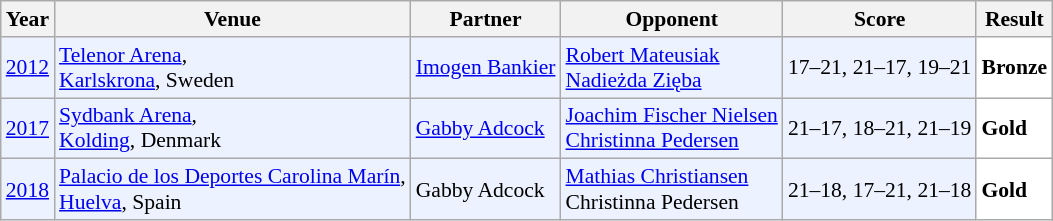<table class="sortable wikitable" style="font-size: 90%;">
<tr>
<th>Year</th>
<th>Venue</th>
<th>Partner</th>
<th>Opponent</th>
<th>Score</th>
<th>Result</th>
</tr>
<tr style="background:#ECF2FF">
<td align="center"><a href='#'>2012</a></td>
<td align="left"><a href='#'>Telenor Arena</a>,<br><a href='#'>Karlskrona</a>, Sweden</td>
<td align="left"> <a href='#'>Imogen Bankier</a></td>
<td align="left"> <a href='#'>Robert Mateusiak</a><br> <a href='#'>Nadieżda Zięba</a></td>
<td align="left">17–21, 21–17, 19–21</td>
<td style="text-align:left; background:white"> <strong>Bronze</strong></td>
</tr>
<tr style="background:#ECF2FF">
<td align="center"><a href='#'>2017</a></td>
<td align="left"><a href='#'>Sydbank Arena</a>,<br><a href='#'>Kolding</a>, Denmark</td>
<td align="left"> <a href='#'>Gabby Adcock</a></td>
<td align="left"> <a href='#'>Joachim Fischer Nielsen</a><br> <a href='#'>Christinna Pedersen</a></td>
<td align="left">21–17, 18–21, 21–19</td>
<td style="text-align:left; background:white"> <strong>Gold</strong></td>
</tr>
<tr style="background:#ECF2FF">
<td align="center"><a href='#'>2018</a></td>
<td align="left"><a href='#'>Palacio de los Deportes Carolina Marín</a>,<br><a href='#'>Huelva</a>, Spain</td>
<td align="left"> Gabby Adcock</td>
<td align="left"> <a href='#'>Mathias Christiansen</a><br> Christinna Pedersen</td>
<td align="left">21–18, 17–21, 21–18</td>
<td style="text-align:left; background:white"> <strong>Gold</strong></td>
</tr>
</table>
